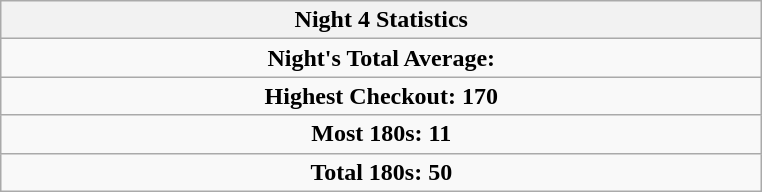<table class=wikitable style="text-align:center">
<tr>
<th width=500>Night 4 Statistics</th>
</tr>
<tr align=center>
<td colspan="3"><strong>Night's Total Average:</strong> <strong></strong></td>
</tr>
<tr align=center>
<td colspan="3"><strong>Highest Checkout: </strong>  <strong>170</strong></td>
</tr>
<tr align=center>
<td colspan="3"><strong>Most 180s:</strong>  <strong>11</strong></td>
</tr>
<tr align=center>
<td colspan="3"><strong>Total 180s:</strong> <strong>50</strong></td>
</tr>
</table>
